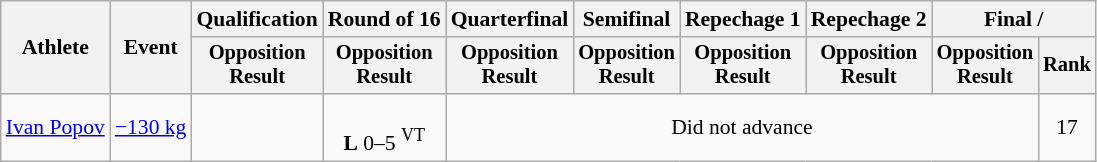<table class="wikitable" style="font-size:90%">
<tr>
<th rowspan=2>Athlete</th>
<th rowspan=2>Event</th>
<th>Qualification</th>
<th>Round of 16</th>
<th>Quarterfinal</th>
<th>Semifinal</th>
<th>Repechage 1</th>
<th>Repechage 2</th>
<th colspan=2>Final / </th>
</tr>
<tr style="font-size: 95%">
<th>Opposition<br>Result</th>
<th>Opposition<br>Result</th>
<th>Opposition<br>Result</th>
<th>Opposition<br>Result</th>
<th>Opposition<br>Result</th>
<th>Opposition<br>Result</th>
<th>Opposition<br>Result</th>
<th>Rank</th>
</tr>
<tr align=center>
<td align=left><a href='#'>Ivan Popov</a></td>
<td align=left><a href='#'>−130 kg</a></td>
<td></td>
<td><br><strong>L</strong> 0–5 <sup>VT</sup></td>
<td colspan=5>Did not advance</td>
<td>17</td>
</tr>
</table>
